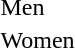<table>
<tr>
<td>Men</td>
<td></td>
<td></td>
<td></td>
</tr>
<tr>
<td>Women</td>
<td></td>
<td></td>
<td></td>
</tr>
</table>
